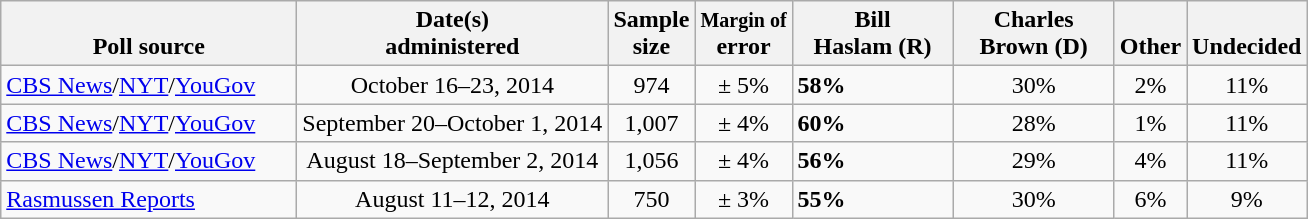<table class="wikitable">
<tr valign= bottom>
<th style="width:190px;">Poll source</th>
<th style="width:200px;">Date(s)<br>administered</th>
<th class=small>Sample<br>size</th>
<th><small>Margin of</small><br>error</th>
<th style="width:100px;">Bill<br>Haslam (R)</th>
<th style="width:100px;">Charles<br>Brown (D)</th>
<th style="width:40px;">Other</th>
<th style="width:40px;">Undecided</th>
</tr>
<tr>
<td><a href='#'>CBS News</a>/<a href='#'>NYT</a>/<a href='#'>YouGov</a></td>
<td align=center>October 16–23, 2014</td>
<td align=center>974</td>
<td align=center>± 5%</td>
<td><strong>58%</strong></td>
<td align=center>30%</td>
<td align=center>2%</td>
<td align=center>11%</td>
</tr>
<tr>
<td><a href='#'>CBS News</a>/<a href='#'>NYT</a>/<a href='#'>YouGov</a></td>
<td align=center>September 20–October 1, 2014</td>
<td align=center>1,007</td>
<td align=center>± 4%</td>
<td><strong>60%</strong></td>
<td align=center>28%</td>
<td align=center>1%</td>
<td align=center>11%</td>
</tr>
<tr>
<td><a href='#'>CBS News</a>/<a href='#'>NYT</a>/<a href='#'>YouGov</a></td>
<td align=center>August 18–September 2, 2014</td>
<td align=center>1,056</td>
<td align=center>± 4%</td>
<td><strong>56%</strong></td>
<td align=center>29%</td>
<td align=center>4%</td>
<td align=center>11%</td>
</tr>
<tr>
<td><a href='#'>Rasmussen Reports</a></td>
<td align=center>August 11–12, 2014</td>
<td align=center>750</td>
<td align=center>± 3%</td>
<td><strong>55%</strong></td>
<td align=center>30%</td>
<td align=center>6%</td>
<td align=center>9%</td>
</tr>
</table>
